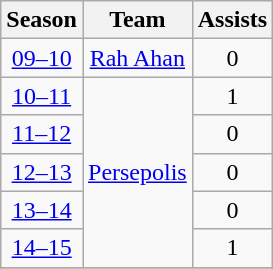<table class="wikitable" style="text-align: center;">
<tr>
<th>Season</th>
<th>Team</th>
<th>Assists</th>
</tr>
<tr>
<td><a href='#'>09–10</a></td>
<td><a href='#'>Rah Ahan</a></td>
<td>0</td>
</tr>
<tr>
<td><a href='#'>10–11</a></td>
<td rowspan="5"><a href='#'>Persepolis</a></td>
<td>1</td>
</tr>
<tr>
<td><a href='#'>11–12</a></td>
<td>0</td>
</tr>
<tr>
<td><a href='#'>12–13</a></td>
<td>0</td>
</tr>
<tr>
<td><a href='#'>13–14</a></td>
<td>0</td>
</tr>
<tr>
<td><a href='#'>14–15</a></td>
<td>1</td>
</tr>
<tr>
</tr>
</table>
